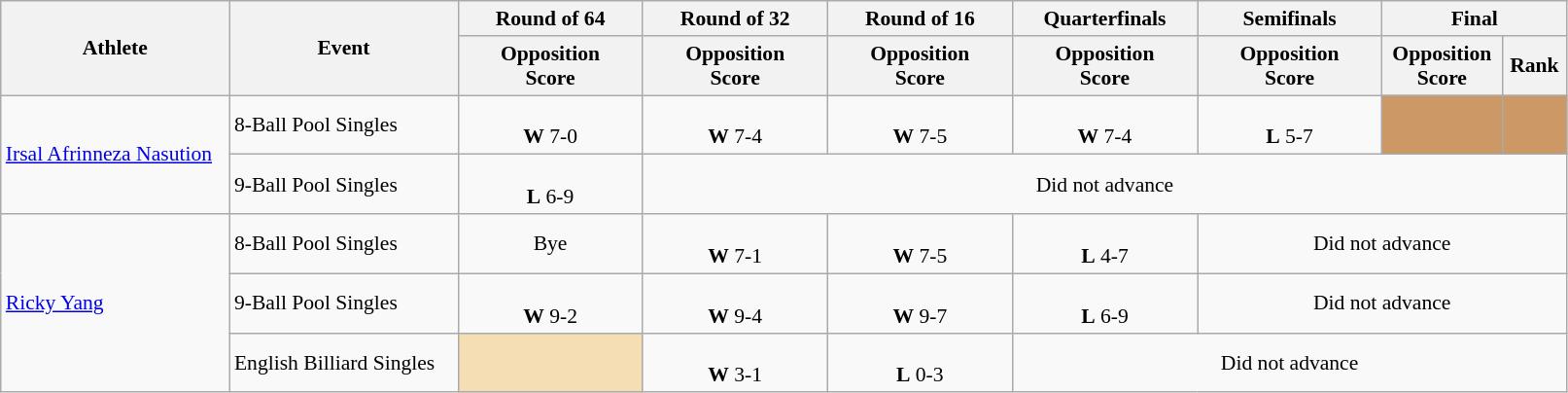<table class=wikitable style="font-size:90%; text-align:center">
<tr>
<th width="150" rowspan="2">Athlete</th>
<th width="150" rowspan="2">Event</th>
<th width="120">Round of 64</th>
<th width="120">Round of 32</th>
<th width="120">Round of 16</th>
<th width="120">Quarterfinals</th>
<th width="120">Semifinals</th>
<th width="120" colspan="2">Final</th>
</tr>
<tr>
<th>Opposition<br>Score</th>
<th>Opposition<br>Score</th>
<th>Opposition<br>Score</th>
<th>Opposition<br>Score</th>
<th>Opposition<br>Score</th>
<th>Opposition<br>Score</th>
<th>Rank</th>
</tr>
<tr>
<td rowspan="2" align=left><a href='#'>Irsal Afrinneza Nasution</a></td>
<td align=left>8-Ball Pool Singles</td>
<td> <br><strong>W</strong> 7-0</td>
<td> <br><strong>W</strong> 7-4</td>
<td> <br><strong>W</strong> 7-5</td>
<td> <br><strong>W</strong> 7-4</td>
<td> <br><strong>L</strong> 5-7</td>
<td bgcolor="cc9966"></td>
<td bgcolor="cc9966"></td>
</tr>
<tr>
<td align=left>9-Ball Pool Singles</td>
<td> <br><strong>L</strong> 6-9</td>
<td colspan="6" align="center">Did not advance</td>
</tr>
<tr>
<td rowspan="3" align=left><a href='#'>Ricky Yang</a></td>
<td align=left>8-Ball Pool Singles</td>
<td>Bye</td>
<td> <br><strong>W</strong> 7-1</td>
<td> <br><strong>W</strong> 7-5</td>
<td> <br><strong>L</strong> 4-7</td>
<td colspan="3" align="center">Did not advance</td>
</tr>
<tr>
<td align=left>9-Ball Pool Singles</td>
<td> <br><strong>W</strong> 9-2</td>
<td> <br><strong>W</strong> 9-4</td>
<td> <br><strong>W</strong> 9-7</td>
<td> <br><strong>L</strong> 6-9</td>
<td colspan="3" align="center">Did not advance</td>
</tr>
<tr>
<td align=left>English Billiard Singles</td>
<td bgcolor="wheat"></td>
<td> <br><strong>W</strong> 3-1</td>
<td> <br><strong>L</strong> 0-3</td>
<td colspan="4" align="center">Did not advance</td>
</tr>
</table>
